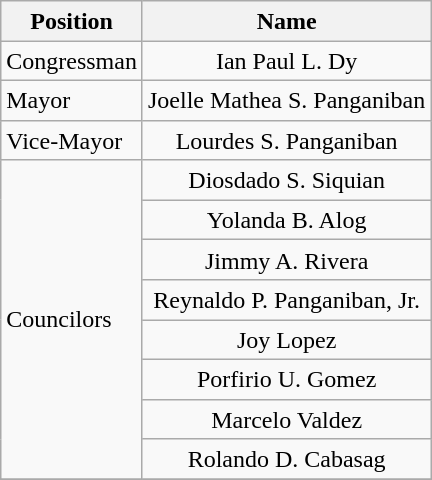<table class="wikitable" style="line-height:1.20em; font-size:100%;">
<tr>
<th>Position</th>
<th>Name</th>
</tr>
<tr>
<td>Congressman</td>
<td style="text-align:center;">Ian Paul L. Dy</td>
</tr>
<tr>
<td>Mayor</td>
<td style="text-align:center;">Joelle Mathea S. Panganiban</td>
</tr>
<tr>
<td>Vice-Mayor</td>
<td style="text-align:center;">Lourdes S. Panganiban</td>
</tr>
<tr>
<td rowspan=8>Councilors</td>
<td style="text-align:center;">Diosdado S. Siquian</td>
</tr>
<tr>
<td style="text-align:center;">Yolanda B. Alog</td>
</tr>
<tr>
<td style="text-align:center;">Jimmy A. Rivera</td>
</tr>
<tr>
<td style="text-align:center;">Reynaldo P. Panganiban, Jr.</td>
</tr>
<tr>
<td style="text-align:center;">Joy Lopez</td>
</tr>
<tr>
<td style="text-align:center;">Porfirio U. Gomez</td>
</tr>
<tr>
<td style="text-align:center;">Marcelo Valdez</td>
</tr>
<tr>
<td style="text-align:center;">Rolando D. Cabasag</td>
</tr>
<tr>
</tr>
</table>
